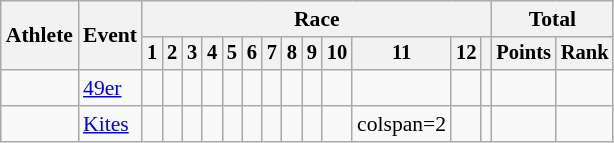<table class=wikitable style=font-size:90%;text-align:center>
<tr>
<th rowspan=2>Athlete</th>
<th rowspan=2>Event</th>
<th colspan=13>Race</th>
<th colspan=2>Total</th>
</tr>
<tr style=font-size:95%>
<th>1</th>
<th>2</th>
<th>3</th>
<th>4</th>
<th>5</th>
<th>6</th>
<th>7</th>
<th>8</th>
<th>9</th>
<th>10</th>
<th>11</th>
<th>12</th>
<th></th>
<th>Points</th>
<th>Rank</th>
</tr>
<tr>
<td align=left></td>
<td align=left><a href='#'>49er</a></td>
<td></td>
<td></td>
<td></td>
<td></td>
<td></td>
<td></td>
<td></td>
<td></td>
<td></td>
<td></td>
<td></td>
<td></td>
<td></td>
<td></td>
<td></td>
</tr>
<tr>
<td align=left></td>
<td align=left><a href='#'>Kites</a></td>
<td></td>
<td></td>
<td></td>
<td></td>
<td></td>
<td></td>
<td></td>
<td></td>
<td></td>
<td></td>
<td>colspan=2 </td>
<td></td>
<td></td>
<td></td>
</tr>
</table>
